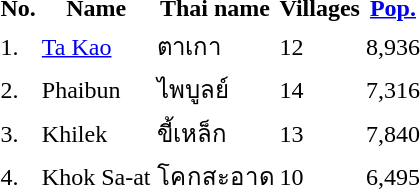<table>
<tr>
<th>No.</th>
<th>Name</th>
<th>Thai name</th>
<th>Villages</th>
<th><a href='#'>Pop.</a></th>
</tr>
<tr>
<td>1.</td>
<td><a href='#'>Ta Kao</a></td>
<td>ตาเกา</td>
<td>12</td>
<td>8,936</td>
<td></td>
</tr>
<tr>
<td>2.</td>
<td>Phaibun</td>
<td>ไพบูลย์</td>
<td>14</td>
<td>7,316</td>
<td></td>
</tr>
<tr>
<td>3.</td>
<td>Khilek</td>
<td>ขี้เหล็ก</td>
<td>13</td>
<td>7,840</td>
<td></td>
</tr>
<tr>
<td>4.</td>
<td>Khok Sa-at</td>
<td>โคกสะอาด</td>
<td>10</td>
<td>6,495</td>
<td></td>
</tr>
</table>
